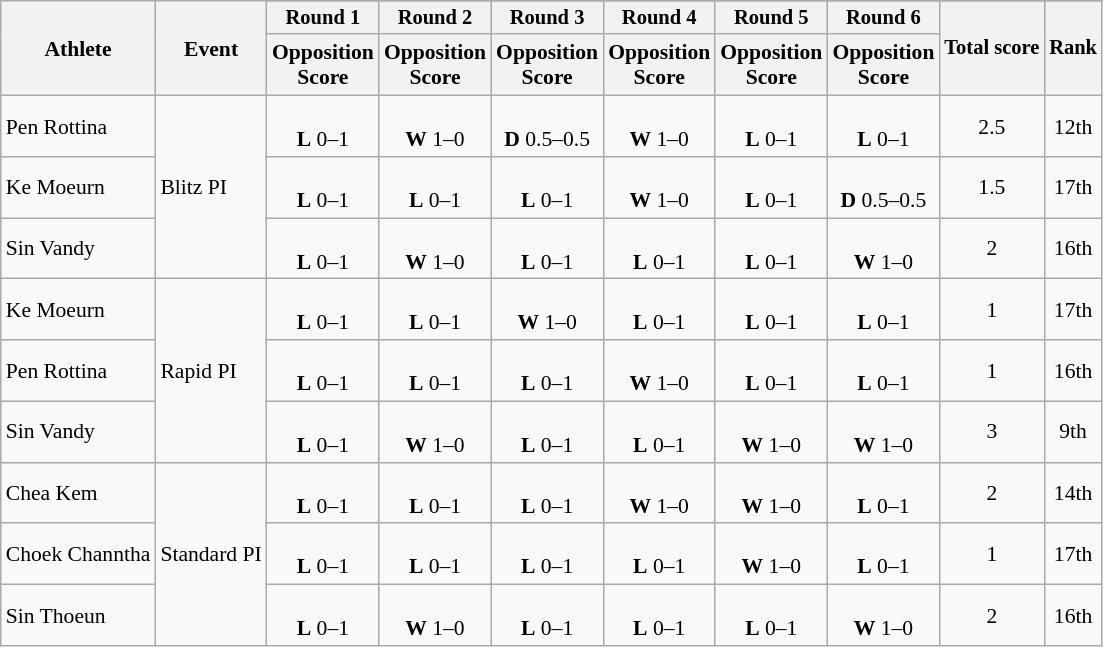<table class="wikitable" style="font-size:90%">
<tr>
<th rowspan=3>Athlete</th>
<th rowspan=3>Event</th>
</tr>
<tr style="font-size:95%">
<th>Round 1</th>
<th>Round 2</th>
<th>Round 3</th>
<th>Round 4</th>
<th>Round 5</th>
<th>Round 6</th>
<th rowspan=2>Total score</th>
<th rowspan=2>Rank</th>
</tr>
<tr>
<th>Opposition<br>Score</th>
<th>Opposition<br>Score</th>
<th>Opposition<br>Score</th>
<th>Opposition<br>Score</th>
<th>Opposition<br>Score</th>
<th>Opposition<br>Score</th>
</tr>
<tr style="text-align:center">
<td style="text-align:left">Pen Rottina</td>
<td style="text-align:left" rowspan=3>Blitz PI</td>
<td><br><strong>L</strong> 0–1</td>
<td><br><strong>W</strong> 1–0</td>
<td><br><strong>D</strong> 0.5–0.5</td>
<td><br><strong>W</strong> 1–0</td>
<td><br><strong>L</strong> 0–1</td>
<td><br><strong>L</strong> 0–1</td>
<td>2.5</td>
<td>12th</td>
</tr>
<tr style="text-align:center">
<td style="text-align:left">Ke Moeurn</td>
<td><br><strong>L</strong> 0–1</td>
<td><br><strong>L</strong> 0–1</td>
<td><br><strong>L</strong> 0–1</td>
<td><br><strong>W</strong> 1–0</td>
<td><br><strong>L</strong> 0–1</td>
<td><br><strong>D</strong> 0.5–0.5</td>
<td>1.5</td>
<td>17th</td>
</tr>
<tr style="text-align:center">
<td style="text-align:left">Sin Vandy</td>
<td><br><strong>L</strong> 0–1</td>
<td><br><strong>W</strong> 1–0</td>
<td><br><strong>L</strong> 0–1</td>
<td><br><strong>L</strong> 0–1</td>
<td><br><strong>L</strong> 0–1</td>
<td><br><strong>W</strong> 1–0</td>
<td>2</td>
<td>16th</td>
</tr>
<tr style="text-align:center">
<td style="text-align:left">Ke Moeurn</td>
<td style="text-align:left" rowspan=3>Rapid PI</td>
<td><br><strong>L</strong> 0–1</td>
<td><br><strong>L</strong> 0–1</td>
<td><br><strong>W</strong> 1–0</td>
<td><br><strong>L</strong> 0–1</td>
<td><br><strong>L</strong> 0–1</td>
<td><br><strong>L</strong> 0–1</td>
<td>1</td>
<td>17th</td>
</tr>
<tr style="text-align:center">
<td style="text-align:left">Pen Rottina</td>
<td><br><strong>L</strong> 0–1</td>
<td><br><strong>L</strong> 0–1</td>
<td><br><strong>L</strong> 0–1</td>
<td><br><strong>W</strong> 1–0</td>
<td><br><strong>L</strong> 0–1</td>
<td><br><strong>L</strong> 0–1</td>
<td>1</td>
<td>16th</td>
</tr>
<tr style="text-align:center">
<td style="text-align:left">Sin Vandy</td>
<td><br><strong>L</strong> 0–1</td>
<td><br><strong>W</strong> 1–0</td>
<td><br><strong>L</strong> 0–1</td>
<td><br><strong>L</strong> 0–1</td>
<td><br><strong>W</strong> 1–0</td>
<td><br><strong>W</strong> 1–0</td>
<td>3</td>
<td>9th</td>
</tr>
<tr style="text-align:center">
<td style="text-align:left">Chea Kem</td>
<td style="text-align:left" rowspan=3>Standard PI</td>
<td><br><strong>L</strong> 0–1</td>
<td><br><strong>L</strong> 0–1</td>
<td><br><strong>L</strong> 0–1</td>
<td><br><strong>W</strong> 1–0</td>
<td><br><strong>W</strong> 1–0</td>
<td><br><strong>L</strong> 0–1</td>
<td>2</td>
<td>14th</td>
</tr>
<tr style="text-align:center">
<td style="text-align:left">Choek Channtha</td>
<td><br><strong>L</strong> 0–1</td>
<td><br><strong>L</strong> 0–1</td>
<td><br><strong>L</strong> 0–1</td>
<td><br><strong>L</strong> 0–1</td>
<td><br><strong>W</strong> 1–0</td>
<td><br><strong>L</strong> 0–1</td>
<td>1</td>
<td>17th</td>
</tr>
<tr style="text-align:center">
<td style="text-align:left">Sin Thoeun</td>
<td><br><strong>L</strong> 0–1</td>
<td><br><strong>W</strong> 1–0</td>
<td><br><strong>L</strong> 0–1</td>
<td><br><strong>L</strong> 0–1</td>
<td><br><strong>L</strong> 0–1</td>
<td><br><strong>W</strong> 1–0</td>
<td>2</td>
<td>16th</td>
</tr>
</table>
